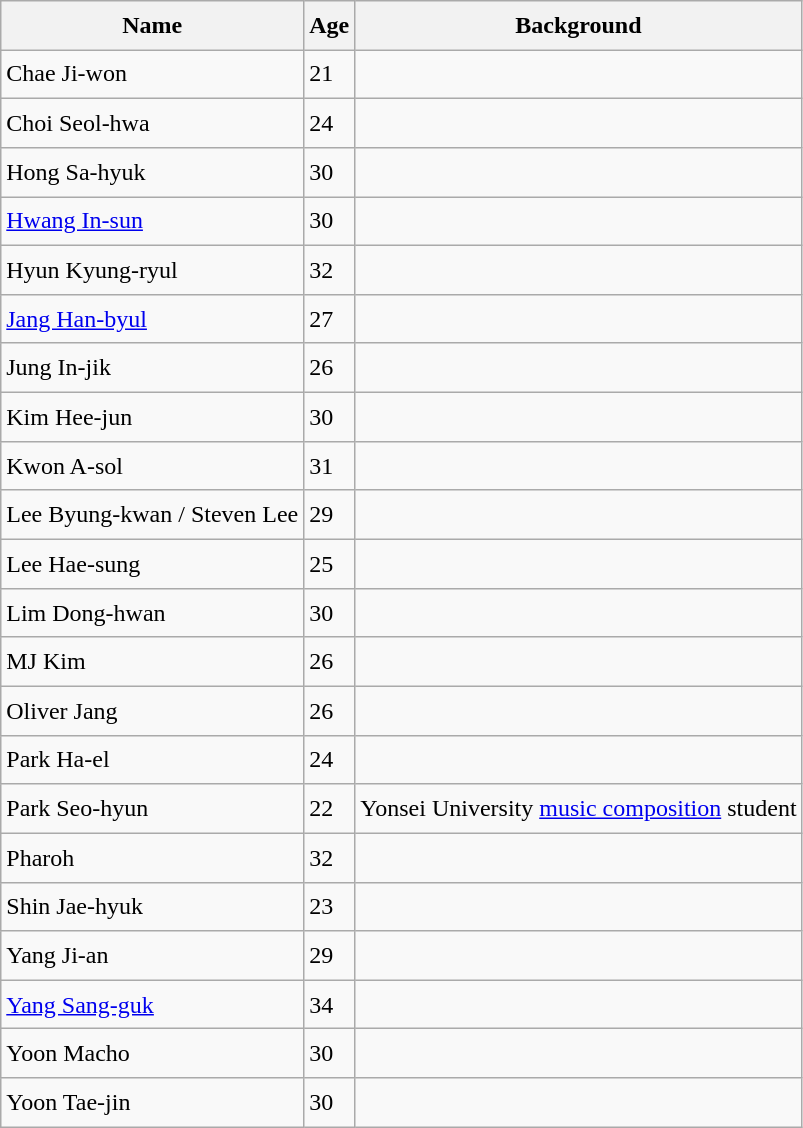<table class="wikitable sortable" style=height:47em;>
<tr>
<th>Name</th>
<th>Age</th>
<th class="unsortable">Background</th>
</tr>
<tr>
<td>Chae Ji-won</td>
<td>21</td>
<td></td>
</tr>
<tr>
<td>Choi Seol-hwa</td>
<td>24</td>
<td></td>
</tr>
<tr>
<td>Hong Sa-hyuk</td>
<td>30</td>
<td></td>
</tr>
<tr>
<td><a href='#'>Hwang In-sun</a></td>
<td>30</td>
<td></td>
</tr>
<tr>
<td>Hyun Kyung-ryul</td>
<td>32</td>
<td></td>
</tr>
<tr>
<td><a href='#'>Jang Han-byul</a></td>
<td>27</td>
<td></td>
</tr>
<tr>
<td>Jung In-jik</td>
<td>26</td>
<td></td>
</tr>
<tr>
<td>Kim Hee-jun</td>
<td>30</td>
<td></td>
</tr>
<tr>
<td>Kwon A-sol</td>
<td>31</td>
<td></td>
</tr>
<tr>
<td>Lee Byung-kwan / Steven Lee</td>
<td>29</td>
<td></td>
</tr>
<tr>
<td>Lee Hae-sung</td>
<td>25</td>
<td></td>
</tr>
<tr>
<td>Lim Dong-hwan</td>
<td>30</td>
<td></td>
</tr>
<tr>
<td>MJ Kim</td>
<td>26</td>
<td></td>
</tr>
<tr>
<td>Oliver Jang</td>
<td>26</td>
<td></td>
</tr>
<tr>
<td>Park Ha-el</td>
<td>24</td>
<td></td>
</tr>
<tr>
<td>Park Seo-hyun</td>
<td>22</td>
<td>Yonsei University <a href='#'>music composition</a> student</td>
</tr>
<tr>
<td>Pharoh</td>
<td>32</td>
<td></td>
</tr>
<tr>
<td>Shin Jae-hyuk</td>
<td>23</td>
<td></td>
</tr>
<tr>
<td>Yang Ji-an</td>
<td>29</td>
<td></td>
</tr>
<tr>
<td><a href='#'>Yang Sang-guk</a></td>
<td>34</td>
<td></td>
</tr>
<tr>
<td>Yoon Macho</td>
<td>30</td>
<td></td>
</tr>
<tr>
<td>Yoon Tae-jin</td>
<td>30</td>
<td></td>
</tr>
</table>
